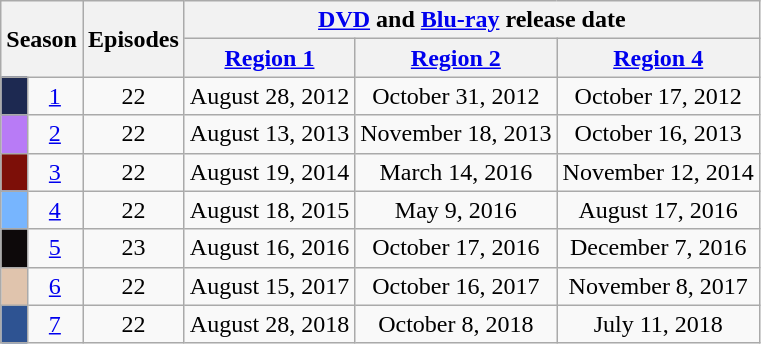<table class="wikitable" style="text-align:center;">
<tr>
<th colspan="2" rowspan="2">Season</th>
<th rowspan="2">Episodes</th>
<th colspan="3"><a href='#'>DVD</a> and <a href='#'>Blu-ray</a> release date</th>
</tr>
<tr>
<th><a href='#'>Region 1</a></th>
<th><a href='#'>Region 2</a></th>
<th><a href='#'>Region 4</a></th>
</tr>
<tr>
<td style="background:#1D2951"></td>
<td><a href='#'>1</a></td>
<td>22</td>
<td>August 28, 2012</td>
<td>October 31, 2012</td>
<td>October 17, 2012</td>
</tr>
<tr>
<td style="background:#B87BF6"></td>
<td><a href='#'>2</a></td>
<td>22</td>
<td>August 13, 2013</td>
<td>November 18, 2013</td>
<td>October 16, 2013</td>
</tr>
<tr>
<td style="background:#7D0F08;"></td>
<td><a href='#'>3</a></td>
<td>22</td>
<td>August 19, 2014</td>
<td>March 14, 2016</td>
<td>November 12, 2014</td>
</tr>
<tr>
<td style="background:#77B5FE;"></td>
<td><a href='#'>4</a></td>
<td>22</td>
<td>August 18, 2015</td>
<td>May 9, 2016</td>
<td>August 17, 2016</td>
</tr>
<tr>
<td style="background:#0D090A;"></td>
<td><a href='#'>5</a></td>
<td>23</td>
<td>August 16, 2016</td>
<td>October 17, 2016</td>
<td>December 7, 2016</td>
</tr>
<tr>
<td style="background:#E0C4AD;"></td>
<td><a href='#'>6</a></td>
<td>22</td>
<td>August 15, 2017</td>
<td>October 16, 2017</td>
<td>November 8, 2017</td>
</tr>
<tr>
<td style="background:#2E5392;"></td>
<td><a href='#'>7</a></td>
<td>22</td>
<td>August 28, 2018</td>
<td>October 8, 2018</td>
<td>July 11, 2018</td>
</tr>
</table>
